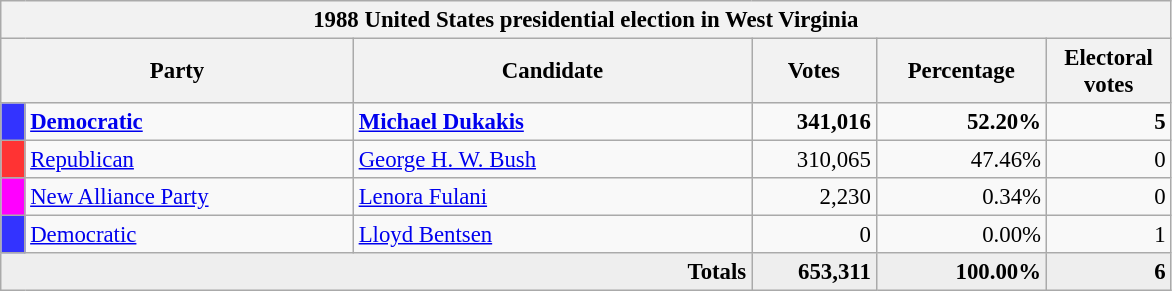<table class="wikitable" style="font-size: 95%;">
<tr>
<th colspan="6">1988 United States presidential election in West Virginia</th>
</tr>
<tr>
<th colspan="2" style="width: 15em">Party</th>
<th style="width: 17em">Candidate</th>
<th style="width: 5em">Votes</th>
<th style="width: 7em">Percentage</th>
<th style="width: 5em">Electoral votes</th>
</tr>
<tr>
<th style="background:#33f; width:3px;"></th>
<td style="width: 130px"><strong><a href='#'>Democratic</a></strong></td>
<td><strong><a href='#'>Michael Dukakis</a></strong></td>
<td style="text-align:right;"><strong>341,016</strong></td>
<td style="text-align:right;"><strong>52.20%</strong></td>
<td style="text-align:right;"><strong>5</strong></td>
</tr>
<tr>
<th style="background:#f33; width:3px;"></th>
<td style="width: 130px"><a href='#'>Republican</a></td>
<td><a href='#'>George H. W. Bush</a></td>
<td style="text-align:right;">310,065</td>
<td style="text-align:right;">47.46%</td>
<td style="text-align:right;">0</td>
</tr>
<tr>
<th style="background:#FF00FF; width:3px;"></th>
<td style="width: 130px"><a href='#'>New Alliance Party</a></td>
<td><a href='#'>Lenora Fulani</a></td>
<td style="text-align:right;">2,230</td>
<td style="text-align:right;">0.34%</td>
<td style="text-align:right;">0</td>
</tr>
<tr>
<th style="background:#33f; width:3px;"></th>
<td style="width: 130px"><a href='#'>Democratic</a></td>
<td><a href='#'>Lloyd Bentsen</a></td>
<td style="text-align:right;">0</td>
<td style="text-align:right;">0.00%</td>
<td style="text-align:right;">1</td>
</tr>
<tr style="background:#eee; text-align:right;">
<td colspan="3"><strong>Totals</strong></td>
<td><strong>653,311</strong></td>
<td><strong>100.00%</strong></td>
<td><strong>6</strong></td>
</tr>
</table>
